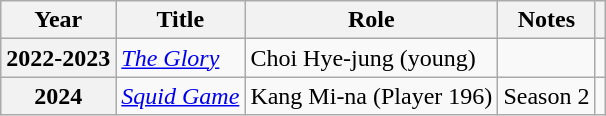<table class="wikitable plainrowheaders sortable">
<tr>
<th scope="col">Year</th>
<th scope="col">Title</th>
<th scope="col">Role</th>
<th scope="col">Notes</th>
<th scope="col" class="unsortable"></th>
</tr>
<tr>
<th scope="row">2022-2023</th>
<td><em><a href='#'>The Glory</a></em></td>
<td>Choi Hye-jung (young)</td>
<td></td>
<td style="text-align:center"></td>
</tr>
<tr>
<th scope="row">2024</th>
<td><em><a href='#'>Squid Game</a></em></td>
<td>Kang Mi-na (Player 196)</td>
<td>Season 2</td>
<td style="text-align:center"></td>
</tr>
</table>
